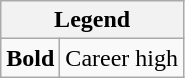<table class="wikitable">
<tr>
<th colspan="2">Legend</th>
</tr>
<tr>
<td><strong>Bold</strong></td>
<td>Career high</td>
</tr>
</table>
